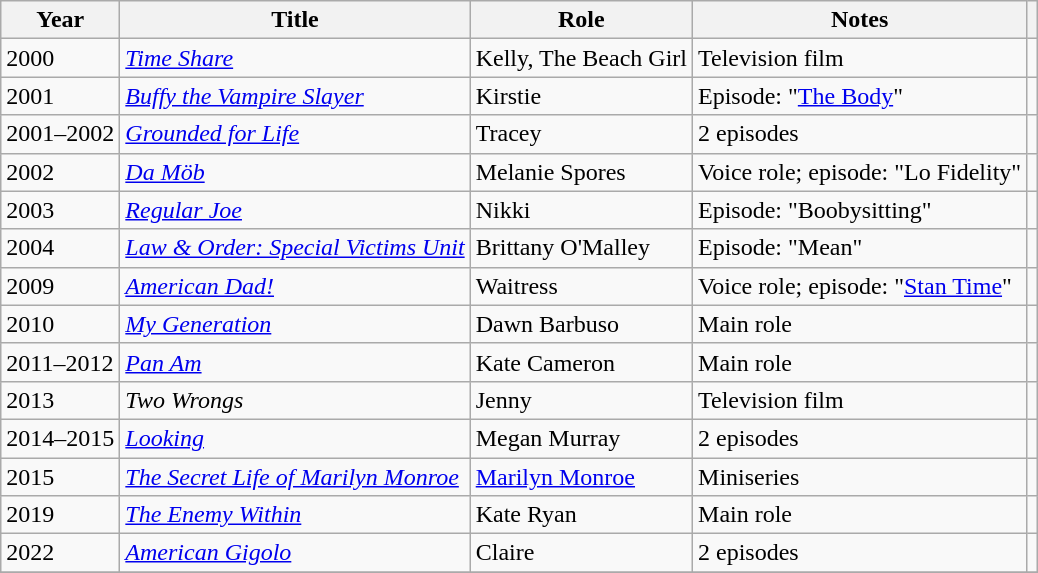<table class="wikitable sortable">
<tr>
<th>Year</th>
<th>Title</th>
<th>Role</th>
<th class="unsortable">Notes</th>
<th class="unsortable"></th>
</tr>
<tr>
<td>2000</td>
<td><em><a href='#'>Time Share</a></em></td>
<td>Kelly, The Beach Girl</td>
<td>Television film</td>
<td style="text-align:center;"></td>
</tr>
<tr>
<td>2001</td>
<td><em><a href='#'>Buffy the Vampire Slayer</a></em></td>
<td>Kirstie</td>
<td>Episode: "<a href='#'>The Body</a>"</td>
<td style="text-align:center;"></td>
</tr>
<tr>
<td>2001–2002</td>
<td><em><a href='#'>Grounded for Life</a></em></td>
<td>Tracey</td>
<td>2 episodes</td>
<td style="text-align:center;"></td>
</tr>
<tr>
<td>2002</td>
<td><em><a href='#'>Da Möb</a></em></td>
<td>Melanie Spores</td>
<td>Voice role; episode: "Lo Fidelity"</td>
<td style="text-align:center;"></td>
</tr>
<tr>
<td>2003</td>
<td><em><a href='#'>Regular Joe</a></em></td>
<td>Nikki</td>
<td>Episode: "Boobysitting"</td>
<td style="text-align:center;"></td>
</tr>
<tr>
<td>2004</td>
<td><em><a href='#'>Law & Order: Special Victims Unit</a></em></td>
<td>Brittany O'Malley</td>
<td>Episode: "Mean"</td>
<td style="text-align:center;"></td>
</tr>
<tr>
<td>2009</td>
<td><em><a href='#'>American Dad!</a></em></td>
<td>Waitress</td>
<td>Voice role; episode: "<a href='#'>Stan Time</a>"</td>
<td style="text-align:center;"></td>
</tr>
<tr>
<td>2010</td>
<td><em><a href='#'>My Generation</a></em></td>
<td>Dawn Barbuso</td>
<td>Main role</td>
<td style="text-align:center;"></td>
</tr>
<tr>
<td>2011–2012</td>
<td><em><a href='#'>Pan Am</a></em></td>
<td>Kate Cameron</td>
<td>Main role</td>
<td style="text-align:center;"></td>
</tr>
<tr>
<td>2013</td>
<td><em>Two Wrongs</em></td>
<td>Jenny</td>
<td>Television film</td>
<td style="text-align:center;"></td>
</tr>
<tr>
<td>2014–2015</td>
<td><em><a href='#'>Looking</a></em></td>
<td>Megan Murray</td>
<td>2 episodes</td>
<td style="text-align:center;"></td>
</tr>
<tr>
<td>2015</td>
<td><em><a href='#'>The Secret Life of Marilyn Monroe</a></em></td>
<td><a href='#'>Marilyn Monroe</a></td>
<td>Miniseries</td>
<td style="text-align:center;"></td>
</tr>
<tr>
<td>2019</td>
<td><em><a href='#'>The Enemy Within</a></em></td>
<td>Kate Ryan</td>
<td>Main role</td>
<td style="text-align:center;"></td>
</tr>
<tr>
<td>2022</td>
<td><em><a href='#'>American Gigolo</a></em></td>
<td>Claire</td>
<td>2 episodes</td>
<td style="text-align:center;"></td>
</tr>
<tr>
</tr>
</table>
